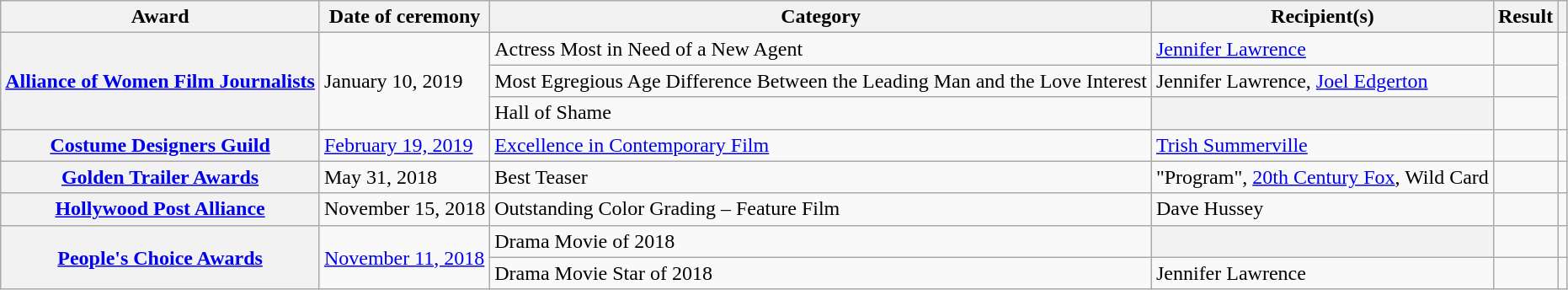<table class="wikitable plainrowheaders sortable">
<tr>
<th scope="col">Award</th>
<th scope="col">Date of ceremony</th>
<th scope="col">Category</th>
<th scope="col">Recipient(s)</th>
<th scope="col">Result</th>
<th scope="col" class="unsortable"></th>
</tr>
<tr>
<th scope="row" rowspan=3><a href='#'>Alliance of Women Film Journalists</a></th>
<td rowspan="3">January 10, 2019</td>
<td>Actress Most in Need of a New Agent</td>
<td><a href='#'>Jennifer Lawrence</a></td>
<td></td>
<td rowspan="3"></td>
</tr>
<tr>
<td>Most Egregious Age Difference Between the Leading Man and the Love Interest</td>
<td>Jennifer Lawrence, <a href='#'>Joel Edgerton</a></td>
<td></td>
</tr>
<tr>
<td>Hall of Shame</td>
<th></th>
<td></td>
</tr>
<tr>
<th scope="row"><a href='#'>Costume Designers Guild</a></th>
<td rowspan="1"><a href='#'>February 19, 2019</a></td>
<td><a href='#'>Excellence in Contemporary Film</a></td>
<td><a href='#'>Trish Summerville</a></td>
<td></td>
<td style="text-align:center;"></td>
</tr>
<tr>
<th scope="row"><a href='#'>Golden Trailer Awards</a></th>
<td rowspan="1">May 31, 2018</td>
<td>Best Teaser</td>
<td>"Program", <a href='#'>20th Century Fox</a>, Wild Card</td>
<td></td>
<td style="text-align:center;"></td>
</tr>
<tr>
<th scope="row"><a href='#'>Hollywood Post Alliance</a></th>
<td rowspan="1">November 15, 2018</td>
<td>Outstanding Color Grading – Feature Film</td>
<td>Dave Hussey</td>
<td></td>
<td style="text-align:center;"></td>
</tr>
<tr>
<th scope="row" rowspan="2"><a href='#'>People's Choice Awards</a></th>
<td rowspan="2"><a href='#'>November 11, 2018</a></td>
<td>Drama Movie of 2018</td>
<th></th>
<td></td>
<td style="text-align:center;"></td>
</tr>
<tr>
<td>Drama Movie Star of 2018</td>
<td rowspan="1">Jennifer Lawrence</td>
<td></td>
<td style="text-align:center;"></td>
</tr>
</table>
